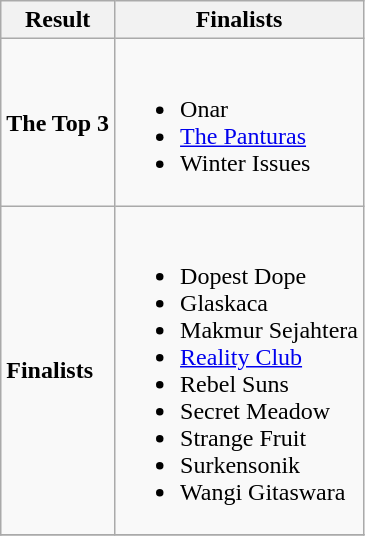<table class="wikitable">
<tr>
<th>Result</th>
<th>Finalists</th>
</tr>
<tr>
<td><strong>The Top 3</strong></td>
<td><br><ul><li>Onar</li><li><a href='#'>The Panturas</a></li><li>Winter Issues</li></ul></td>
</tr>
<tr>
<td><strong>Finalists</strong></td>
<td><br><ul><li>Dopest Dope</li><li>Glaskaca</li><li>Makmur Sejahtera</li><li><a href='#'>Reality Club</a></li><li>Rebel Suns</li><li>Secret Meadow</li><li>Strange Fruit</li><li>Surkensonik</li><li>Wangi Gitaswara</li></ul></td>
</tr>
<tr>
</tr>
</table>
